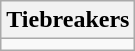<table class="wikitable collapsible collapsed">
<tr>
<th>Tiebreakers</th>
</tr>
<tr>
<td></td>
</tr>
</table>
